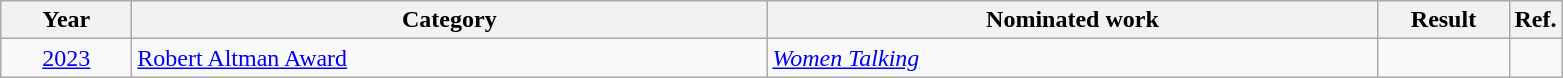<table class="wikitable">
<tr>
<th scope="col" style="width:5em;">Year</th>
<th scope="col" style="width:26em;">Category</th>
<th scope="col" style="width:25em;">Nominated work</th>
<th scope="col" style="width:5em;">Result</th>
<th>Ref.</th>
</tr>
<tr>
<td style="text-align:center;"><a href='#'>2023</a></td>
<td><a href='#'>Robert Altman Award</a></td>
<td><em><a href='#'>Women Talking</a></em></td>
<td></td>
<td style="text-align:center;"></td>
</tr>
</table>
